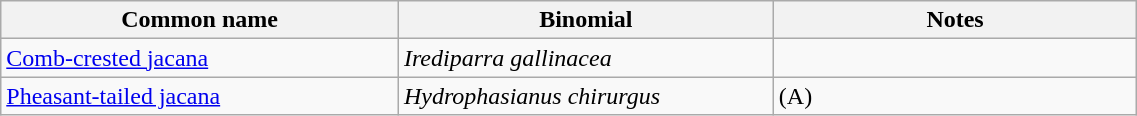<table style="width:60%;" class="wikitable">
<tr>
<th width=35%>Common name</th>
<th width=33%>Binomial</th>
<th width=32%>Notes</th>
</tr>
<tr>
<td><a href='#'>Comb-crested jacana</a></td>
<td><em>Irediparra gallinacea</em></td>
<td></td>
</tr>
<tr>
<td><a href='#'>Pheasant-tailed jacana</a></td>
<td><em>Hydrophasianus chirurgus</em></td>
<td>(A)</td>
</tr>
</table>
